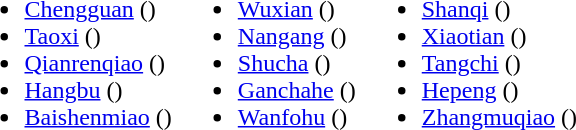<table>
<tr>
<td valign="top"><br><ul><li><a href='#'>Chengguan</a> ()</li><li><a href='#'>Taoxi</a> ()</li><li><a href='#'>Qianrenqiao</a> ()</li><li><a href='#'>Hangbu</a> ()</li><li><a href='#'>Baishenmiao</a> ()</li></ul></td>
<td valign="top"><br><ul><li><a href='#'>Wuxian</a> ()</li><li><a href='#'>Nangang</a> ()</li><li><a href='#'>Shucha</a> ()</li><li><a href='#'>Ganchahe</a> ()</li><li><a href='#'>Wanfohu</a> ()</li></ul></td>
<td valign="top"><br><ul><li><a href='#'>Shanqi</a> ()</li><li><a href='#'>Xiaotian</a> ()</li><li><a href='#'>Tangchi</a> ()</li><li><a href='#'>Hepeng</a> ()</li><li><a href='#'>Zhangmuqiao</a> ()</li></ul></td>
</tr>
</table>
